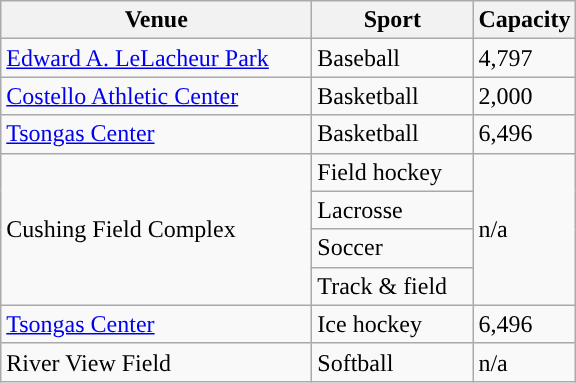<table class="wikitable"; style= "text-align: ">
<tr>
<th width=200px>Venue</th>
<th width=100px>Sport</th>
<th width=px>Capacity</th>
</tr>
<tr>
<td><a href='#'>Edward A. LeLacheur Park</a></td>
<td>Baseball</td>
<td>4,797</td>
</tr>
<tr>
<td><a href='#'>Costello Athletic Center</a></td>
<td>Basketball</td>
<td>2,000</td>
</tr>
<tr>
<td><a href='#'>Tsongas Center</a></td>
<td>Basketball</td>
<td>6,496</td>
</tr>
<tr>
<td rowspan=4>Cushing Field Complex</td>
<td>Field hockey</td>
<td rowspan=4>n/a</td>
</tr>
<tr>
<td>Lacrosse</td>
</tr>
<tr>
<td>Soccer</td>
</tr>
<tr>
<td>Track & field</td>
</tr>
<tr>
<td><a href='#'>Tsongas Center</a></td>
<td>Ice hockey</td>
<td>6,496</td>
</tr>
<tr>
<td>River View Field</td>
<td>Softball</td>
<td>n/a</td>
</tr>
</table>
